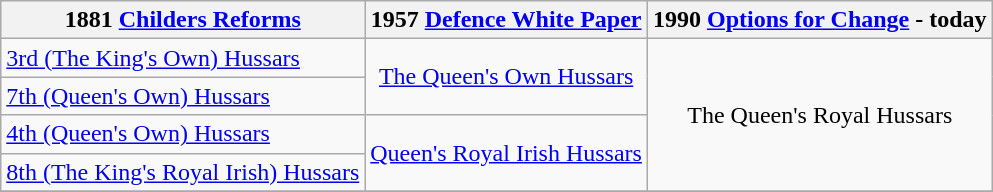<table class="wikitable">
<tr>
<th>1881 <a href='#'>Childers Reforms</a></th>
<th>1957 <a href='#'>Defence White Paper</a></th>
<th>1990 <a href='#'>Options for Change</a> - today</th>
</tr>
<tr>
<td><a href='#'>3rd (The King's Own) Hussars</a></td>
<td rowspan="2" colspan="1" style="text-align: center;"><a href='#'>The Queen's Own Hussars</a></td>
<td rowspan="4" colspan="1" style="text-align: center;">The Queen's Royal Hussars</td>
</tr>
<tr>
<td><a href='#'>7th (Queen's Own) Hussars</a></td>
</tr>
<tr>
<td><a href='#'>4th (Queen's Own) Hussars</a></td>
<td rowspan="2" colspan="1" style="text-align: center;"><a href='#'>Queen's Royal Irish Hussars</a></td>
</tr>
<tr>
<td><a href='#'>8th (The King's Royal Irish) Hussars</a></td>
</tr>
<tr>
</tr>
</table>
